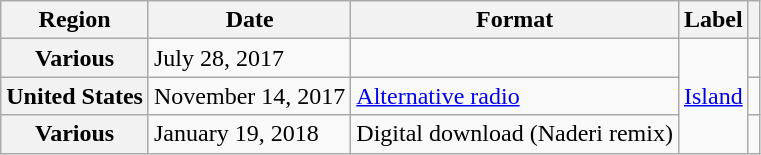<table class="wikitable plainrowheaders">
<tr>
<th scope="col">Region</th>
<th scope="col">Date</th>
<th scope="col">Format</th>
<th scope="col">Label</th>
<th scope="col"></th>
</tr>
<tr>
<th scope="row">Various</th>
<td>July 28, 2017</td>
<td></td>
<td rowspan="3"><a href='#'>Island</a></td>
<td align="center"></td>
</tr>
<tr>
<th scope="row">United States</th>
<td>November 14, 2017</td>
<td><a href='#'>Alternative radio</a></td>
<td align="center"></td>
</tr>
<tr>
<th scope="row">Various</th>
<td>January 19, 2018</td>
<td>Digital download (Naderi remix)</td>
<td align="center"></td>
</tr>
</table>
